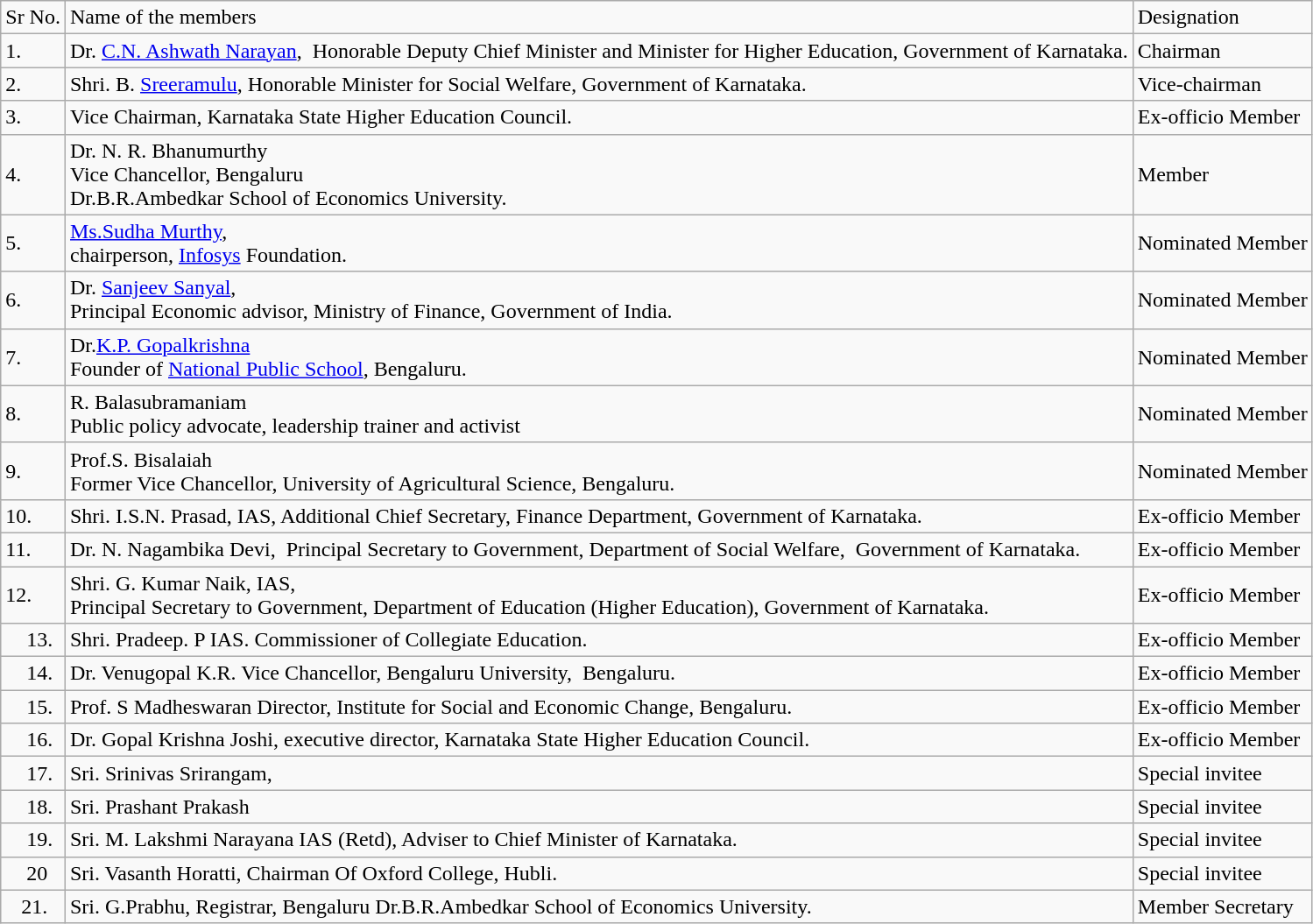<table class="wikitable">
<tr>
<td>Sr No.</td>
<td>Name of the members</td>
<td>Designation</td>
</tr>
<tr>
<td>1.</td>
<td>Dr. <a href='#'>C.N. Ashwath Narayan</a>,  Honorable Deputy Chief Minister and Minister for Higher Education, Government of Karnataka.</td>
<td>Chairman</td>
</tr>
<tr>
<td>2.</td>
<td>Shri. B. <a href='#'>Sreeramulu</a>, Honorable Minister for Social Welfare, Government of Karnataka.</td>
<td>Vice-chairman</td>
</tr>
<tr>
<td>3.</td>
<td>Vice Chairman, Karnataka State Higher Education Council.</td>
<td>Ex-officio Member</td>
</tr>
<tr>
<td>4.</td>
<td>Dr. N. R. Bhanumurthy<br>Vice Chancellor, Bengaluru<br>Dr.B.R.Ambedkar School of Economics University.</td>
<td>Member</td>
</tr>
<tr>
<td>5.</td>
<td><a href='#'>Ms.Sudha Murthy</a>,<br>chairperson, <a href='#'>Infosys</a> Foundation.</td>
<td>Nominated Member</td>
</tr>
<tr>
<td>6.</td>
<td>Dr. <a href='#'>Sanjeev Sanyal</a>,<br>Principal Economic advisor, Ministry of Finance, Government of India.</td>
<td>Nominated Member</td>
</tr>
<tr>
<td>7.</td>
<td>Dr.<a href='#'>K.P. Gopalkrishna</a><br>Founder of <a href='#'>National Public School</a>, Bengaluru.</td>
<td>Nominated Member</td>
</tr>
<tr>
<td>8.</td>
<td>R. Balasubramaniam<br>Public policy advocate, leadership trainer and activist</td>
<td>Nominated Member</td>
</tr>
<tr>
<td>9.</td>
<td>Prof.S. Bisalaiah<br>Former Vice Chancellor, University of Agricultural Science, Bengaluru.</td>
<td>Nominated Member</td>
</tr>
<tr>
<td>10.</td>
<td>Shri. I.S.N. Prasad, IAS, Additional Chief Secretary, Finance Department, Government of Karnataka.</td>
<td>Ex-officio Member</td>
</tr>
<tr>
<td>11.</td>
<td>Dr. N. Nagambika Devi,  Principal Secretary to Government, Department of Social Welfare,  Government of Karnataka.</td>
<td>Ex-officio Member</td>
</tr>
<tr>
<td>12.</td>
<td>Shri. G. Kumar Naik, IAS,<br>Principal Secretary to Government, Department of Education (Higher Education), Government of Karnataka.</td>
<td>Ex-officio Member</td>
</tr>
<tr>
<td>    13.</td>
<td>Shri. Pradeep. P IAS. Commissioner of Collegiate Education.</td>
<td>Ex-officio Member</td>
</tr>
<tr>
<td>    14.</td>
<td>Dr. Venugopal K.R. Vice Chancellor, Bengaluru University,  Bengaluru.</td>
<td>Ex-officio Member</td>
</tr>
<tr>
<td>    15.</td>
<td>Prof. S Madheswaran Director, Institute for Social and Economic Change, Bengaluru.</td>
<td>Ex-officio Member</td>
</tr>
<tr>
<td>    16.</td>
<td>Dr. Gopal Krishna Joshi, executive director, Karnataka State Higher Education Council.</td>
<td>Ex-officio Member</td>
</tr>
<tr>
<td>    17.</td>
<td>Sri. Srinivas Srirangam,</td>
<td>Special invitee</td>
</tr>
<tr>
<td>    18.</td>
<td>Sri. Prashant Prakash</td>
<td>Special invitee</td>
</tr>
<tr>
<td>    19.</td>
<td>Sri. M. Lakshmi Narayana IAS (Retd), Adviser to Chief Minister of Karnataka.</td>
<td>Special invitee</td>
</tr>
<tr>
<td>    20</td>
<td>Sri. Vasanth Horatti, Chairman Of Oxford College, Hubli.</td>
<td>Special invitee</td>
</tr>
<tr>
<td>   21.</td>
<td>Sri. G.Prabhu, Registrar, Bengaluru Dr.B.R.Ambedkar School of Economics University.</td>
<td>Member Secretary</td>
</tr>
</table>
